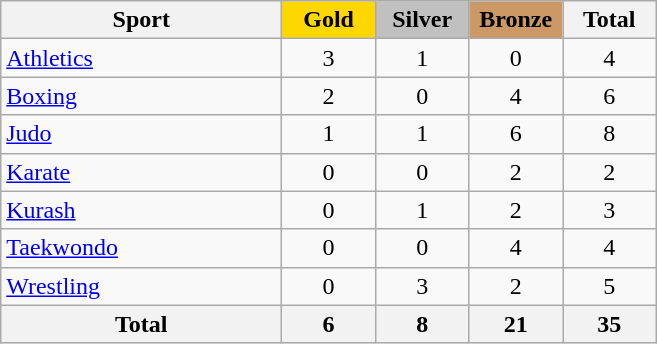<table class="wikitable sortable" style="text-align:center;">
<tr>
<th width=180>Sport</th>
<th scope="col" style="background:gold; width:55px;">Gold</th>
<th scope="col" style="background:silver; width:55px;">Silver</th>
<th scope="col" style="background:#cc9966; width:55px;">Bronze</th>
<th width=55>Total</th>
</tr>
<tr ->
<td align=left><a href='#'>Athletics</a></td>
<td>3</td>
<td>1</td>
<td>0</td>
<td>4</td>
</tr>
<tr>
<td align=left><a href='#'>Boxing</a></td>
<td>2</td>
<td>0</td>
<td>4</td>
<td>6</td>
</tr>
<tr>
<td align=left><a href='#'>Judo</a></td>
<td>1</td>
<td>1</td>
<td>6</td>
<td>8</td>
</tr>
<tr>
<td align=left><a href='#'>Karate</a></td>
<td>0</td>
<td>0</td>
<td>2</td>
<td>2</td>
</tr>
<tr>
<td align=left><a href='#'>Kurash</a></td>
<td>0</td>
<td>1</td>
<td>2</td>
<td>3</td>
</tr>
<tr>
<td align=left><a href='#'>Taekwondo</a></td>
<td>0</td>
<td>0</td>
<td>4</td>
<td>4</td>
</tr>
<tr>
<td align=left><a href='#'>Wrestling</a></td>
<td>0</td>
<td>3</td>
<td>2</td>
<td>5</td>
</tr>
<tr class="sortbottom">
<th>Total</th>
<th>6</th>
<th>8</th>
<th>21</th>
<th>35</th>
</tr>
</table>
